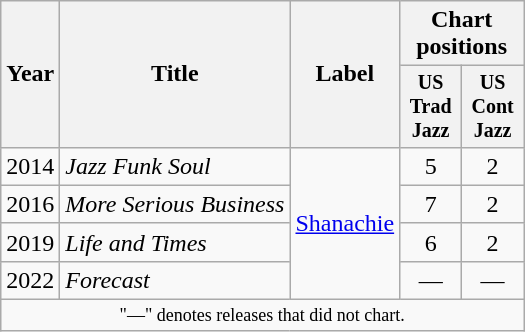<table class="wikitable" style="text-align:center;">
<tr>
<th rowspan="2">Year</th>
<th rowspan="2">Title</th>
<th rowspan="2">Label</th>
<th colspan="2" align="center">Chart positions</th>
</tr>
<tr style="font-size:smaller;">
<th width="35">US<br>Trad<br>Jazz<br></th>
<th width="35">US<br>Cont<br>Jazz<br></th>
</tr>
<tr>
<td>2014</td>
<td align="left"><em>Jazz Funk Soul</em></td>
<td rowspan="4"><a href='#'>Shanachie</a></td>
<td>5</td>
<td>2</td>
</tr>
<tr>
<td>2016</td>
<td align="left"><em>More Serious Business</em></td>
<td>7</td>
<td>2</td>
</tr>
<tr>
<td>2019</td>
<td align="left"><em>Life and Times</em></td>
<td>6</td>
<td>2</td>
</tr>
<tr>
<td>2022</td>
<td align="left"><em>Forecast</em></td>
<td>—</td>
<td>—</td>
</tr>
<tr>
<td colspan="5" style="text-align:center; font-size:9pt;">"—" denotes releases that did not chart.</td>
</tr>
</table>
